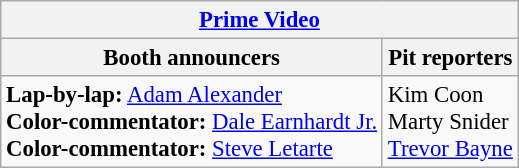<table class="wikitable" style="font-size: 95%">
<tr>
<th colspan="3"><a href='#'>Prime Video</a></th>
</tr>
<tr>
<th>Booth announcers</th>
<th>Pit reporters</th>
</tr>
<tr>
<td><strong>Lap-by-lap:</strong> <a href='#'>Adam Alexander</a><br><strong>Color-commentator:</strong> <a href='#'>Dale Earnhardt Jr.</a><br><strong>Color-commentator:</strong> <a href='#'>Steve Letarte</a></td>
<td>Kim Coon<br>Marty Snider<br><a href='#'>Trevor Bayne</a></td>
</tr>
</table>
